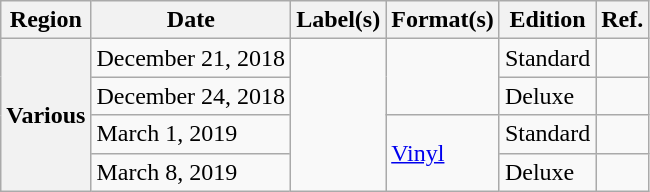<table class="wikitable plainrowheaders">
<tr>
<th scope="col">Region</th>
<th scope="col">Date</th>
<th scope="col">Label(s)</th>
<th scope="col">Format(s)</th>
<th scope="col">Edition</th>
<th scope="col">Ref.</th>
</tr>
<tr>
<th scope="row" rowspan="4">Various</th>
<td>December 21, 2018</td>
<td rowspan="4"></td>
<td rowspan="2"></td>
<td>Standard</td>
<td></td>
</tr>
<tr>
<td>December 24, 2018</td>
<td>Deluxe</td>
<td></td>
</tr>
<tr>
<td>March 1, 2019</td>
<td rowspan="2"><a href='#'>Vinyl</a></td>
<td>Standard</td>
<td></td>
</tr>
<tr>
<td>March 8, 2019</td>
<td>Deluxe</td>
<td></td>
</tr>
</table>
